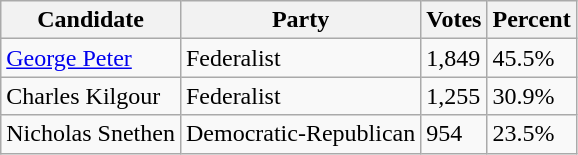<table class=wikitable>
<tr>
<th>Candidate</th>
<th>Party</th>
<th>Votes</th>
<th>Percent</th>
</tr>
<tr>
<td><a href='#'>George Peter</a></td>
<td>Federalist</td>
<td>1,849</td>
<td>45.5%</td>
</tr>
<tr>
<td>Charles Kilgour</td>
<td>Federalist</td>
<td>1,255</td>
<td>30.9%</td>
</tr>
<tr>
<td>Nicholas Snethen</td>
<td>Democratic-Republican</td>
<td>954</td>
<td>23.5%</td>
</tr>
</table>
